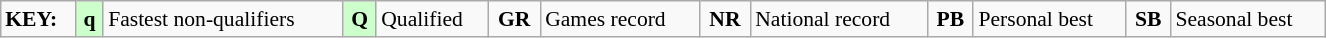<table class="wikitable" style="margin:0.5em auto; font-size:90%;position:relative;" width=70%>
<tr>
<td><strong>KEY:</strong></td>
<td bgcolor=ccffcc align=center><strong>q</strong></td>
<td>Fastest non-qualifiers</td>
<td bgcolor=ccffcc align=center><strong>Q</strong></td>
<td>Qualified</td>
<td align=center><strong>GR</strong></td>
<td>Games record</td>
<td align=center><strong>NR</strong></td>
<td>National record</td>
<td align=center><strong>PB</strong></td>
<td>Personal best</td>
<td align=center><strong>SB</strong></td>
<td>Seasonal best</td>
</tr>
</table>
